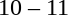<table style="text-align:center">
<tr>
<th width=200></th>
<th width=100></th>
<th width=200></th>
</tr>
<tr>
<td align=right></td>
<td>10 – 11</td>
<td align=left><strong></strong></td>
</tr>
</table>
